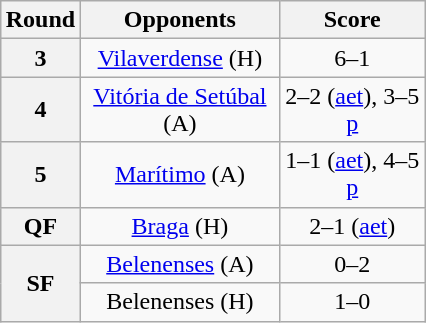<table class="wikitable plainrowheaders" style="text-align:center;margin-left:1em;float:right">
<tr>
<th scope="col" style="width:25px;">Round</th>
<th scope="col" style="width:125px;">Opponents</th>
<th scope="col" style="width:90px;">Score</th>
</tr>
<tr>
<th scope=row style="text-align:center">3</th>
<td><a href='#'>Vilaverdense</a> (H)</td>
<td>6–1</td>
</tr>
<tr>
<th scope=row style="text-align:center">4</th>
<td><a href='#'>Vitória de Setúbal</a> (A)</td>
<td>2–2 (<a href='#'>aet</a>), 3–5 <a href='#'>p</a></td>
</tr>
<tr>
<th scope=row style="text-align:center">5</th>
<td><a href='#'>Marítimo</a> (A)</td>
<td>1–1 (<a href='#'>aet</a>), 4–5 <a href='#'>p</a></td>
</tr>
<tr>
<th scope=row style="text-align:center">QF</th>
<td><a href='#'>Braga</a> (H)</td>
<td>2–1 (<a href='#'>aet</a>)</td>
</tr>
<tr>
<th scope=row style="text-align:center" rowspan="2">SF</th>
<td><a href='#'>Belenenses</a> (A)</td>
<td>0–2</td>
</tr>
<tr>
<td>Belenenses (H)</td>
<td>1–0</td>
</tr>
</table>
